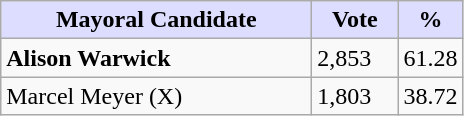<table class="wikitable">
<tr>
<th style="background:#ddf; width:200px;">Mayoral Candidate</th>
<th style="background:#ddf; width:50px;">Vote</th>
<th style="background:#ddf; width:30px;">%</th>
</tr>
<tr>
<td><strong>Alison Warwick</strong></td>
<td>2,853</td>
<td>61.28</td>
</tr>
<tr>
<td>Marcel Meyer (X)</td>
<td>1,803</td>
<td>38.72</td>
</tr>
</table>
